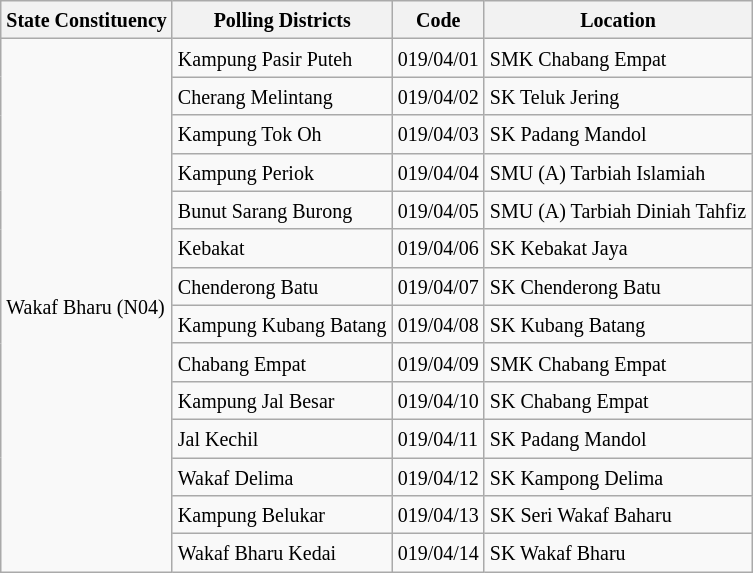<table class="wikitable sortable mw-collapsible">
<tr>
<th><small>State Constituency</small></th>
<th><small>Polling Districts</small></th>
<th><small>Code</small></th>
<th><small>Location</small></th>
</tr>
<tr>
<td rowspan="14"><small>Wakaf Bharu (N04)</small></td>
<td><small>Kampung Pasir Puteh</small></td>
<td><small>019/04/01</small></td>
<td><small>SMK Chabang Empat</small></td>
</tr>
<tr>
<td><small>Cherang Melintang</small></td>
<td><small>019/04/02</small></td>
<td><small>SK Teluk Jering</small></td>
</tr>
<tr>
<td><small>Kampung Tok Oh</small></td>
<td><small>019/04/03</small></td>
<td><small>SK Padang Mandol</small></td>
</tr>
<tr>
<td><small>Kampung Periok</small></td>
<td><small>019/04/04</small></td>
<td><small>SMU (A) Tarbiah Islamiah</small></td>
</tr>
<tr>
<td><small>Bunut Sarang Burong</small></td>
<td><small>019/04/05</small></td>
<td><small>SMU (A) Tarbiah Diniah Tahfiz</small></td>
</tr>
<tr>
<td><small>Kebakat</small></td>
<td><small>019/04/06</small></td>
<td><small>SK Kebakat Jaya</small></td>
</tr>
<tr>
<td><small>Chenderong Batu</small></td>
<td><small>019/04/07</small></td>
<td><small>SK Chenderong Batu</small></td>
</tr>
<tr>
<td><small>Kampung Kubang Batang</small></td>
<td><small>019/04/08</small></td>
<td><small>SK Kubang Batang</small></td>
</tr>
<tr>
<td><small>Chabang Empat</small></td>
<td><small>019/04/09</small></td>
<td><small>SMK Chabang Empat</small></td>
</tr>
<tr>
<td><small>Kampung Jal Besar</small></td>
<td><small>019/04/10</small></td>
<td><small>SK Chabang Empat</small></td>
</tr>
<tr>
<td><small>Jal Kechil</small></td>
<td><small>019/04/11</small></td>
<td><small>SK Padang Mandol</small></td>
</tr>
<tr>
<td><small>Wakaf Delima</small></td>
<td><small>019/04/12</small></td>
<td><small>SK Kampong Delima</small></td>
</tr>
<tr>
<td><small>Kampung Belukar</small></td>
<td><small>019/04/13</small></td>
<td><small>SK Seri Wakaf Baharu</small></td>
</tr>
<tr>
<td><small>Wakaf Bharu Kedai</small></td>
<td><small>019/04/14</small></td>
<td><small>SK Wakaf Bharu</small></td>
</tr>
</table>
